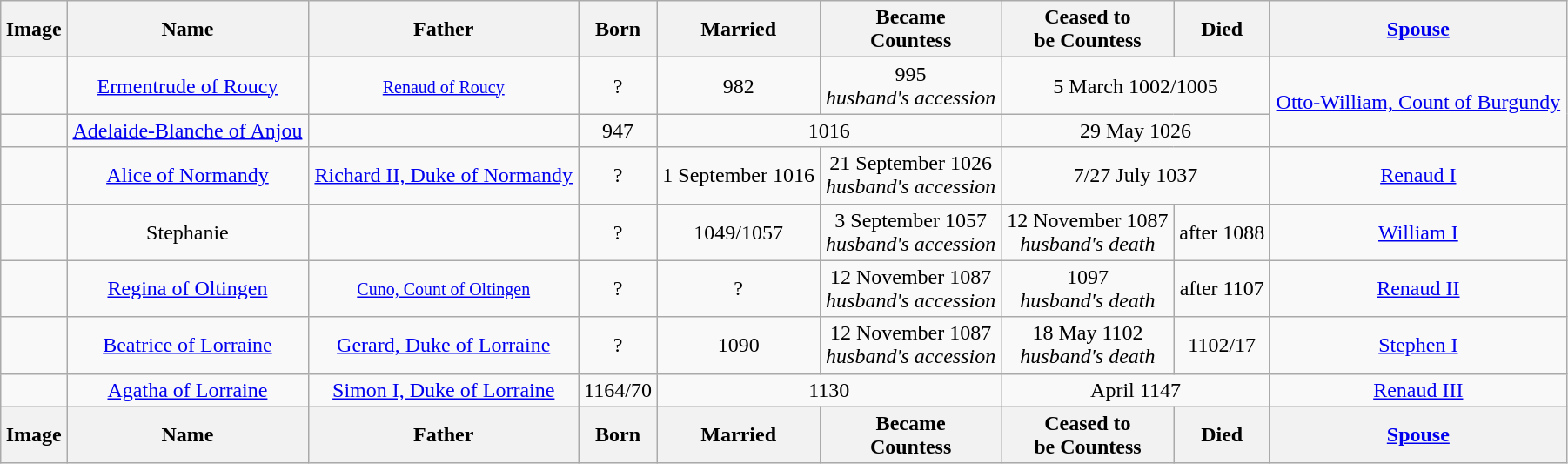<table width=95% class="wikitable">
<tr>
<th>Image</th>
<th>Name</th>
<th>Father</th>
<th>Born</th>
<th>Married</th>
<th>Became<br>Countess</th>
<th>Ceased to<br>be Countess</th>
<th>Died</th>
<th><a href='#'>Spouse</a></th>
</tr>
<tr>
<td align="center"></td>
<td align="center"><a href='#'>Ermentrude of Roucy</a><br></td>
<td align="center"><small><a href='#'>Renaud of Roucy</a></small></td>
<td align=center>?</td>
<td align="center">982</td>
<td align="center">995<br><em>husband's accession</em></td>
<td align="center" colspan="2">5 March 1002/1005</td>
<td align="center" rowspan="2"><a href='#'>Otto-William, Count of Burgundy</a></td>
</tr>
<tr>
<td align="center"></td>
<td align="center"><a href='#'>Adelaide-Blanche of Anjou</a></td>
<td align="center"></td>
<td align="center">947</td>
<td align="center" colspan="2">1016</td>
<td align="center" colspan="2">29 May 1026</td>
</tr>
<tr>
<td align="center"></td>
<td align="center"><a href='#'>Alice of Normandy</a></td>
<td align="center"><a href='#'>Richard II, Duke of Normandy</a></td>
<td align=center>?</td>
<td align=center>1 September 1016</td>
<td align=center>21 September 1026<br><em>husband's accession</em></td>
<td align="center" colspan="2">7/27 July 1037</td>
<td align="center"><a href='#'>Renaud I</a></td>
</tr>
<tr>
<td align="center"></td>
<td align="center">Stephanie</td>
<td align="center"></td>
<td align=center>?</td>
<td align=center>1049/1057</td>
<td align=center>3 September 1057<br><em>husband's accession</em></td>
<td align=center>12 November 1087<br><em>husband's death</em></td>
<td align="center">after 1088</td>
<td align="center"><a href='#'>William I</a></td>
</tr>
<tr>
<td align="center"></td>
<td align="center"><a href='#'>Regina of Oltingen</a></td>
<td align="center"><small><a href='#'>Cuno, Count of Oltingen</a></small></td>
<td align=center>?</td>
<td align=center>?</td>
<td align=center>12 November 1087<br><em>husband's accession</em></td>
<td align=center>1097<br><em>husband's death</em></td>
<td align="center">after 1107</td>
<td align="center"><a href='#'>Renaud II</a></td>
</tr>
<tr>
<td align="center"></td>
<td align="center"><a href='#'>Beatrice of Lorraine</a></td>
<td align="center"><a href='#'>Gerard, Duke of Lorraine</a></td>
<td align=center>?</td>
<td align=center>1090</td>
<td align=center>12 November 1087<br><em>husband's accession</em></td>
<td align=center>18 May 1102<br><em>husband's death</em></td>
<td align="center">1102/17</td>
<td align="center"><a href='#'>Stephen I</a></td>
</tr>
<tr>
<td align="center"></td>
<td align="center"><a href='#'>Agatha of Lorraine</a></td>
<td align="center"><a href='#'>Simon I, Duke of Lorraine</a></td>
<td align=center>1164/70</td>
<td align="center" colspan="2">1130</td>
<td align="center" colspan="2">April 1147</td>
<td align="center"><a href='#'>Renaud III</a></td>
</tr>
<tr>
<th>Image</th>
<th>Name</th>
<th>Father</th>
<th>Born</th>
<th>Married</th>
<th>Became<br>Countess</th>
<th>Ceased to<br>be Countess</th>
<th>Died</th>
<th><a href='#'>Spouse</a></th>
</tr>
</table>
